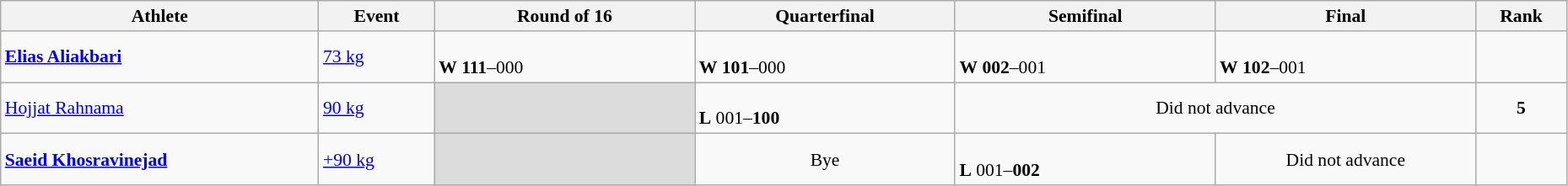<table class="wikitable" width="98%" style="text-align:left; font-size:90%">
<tr>
<th width="11%">Athlete</th>
<th width="4%">Event</th>
<th width="9%">Round of 16</th>
<th width="9%">Quarterfinal</th>
<th width="9%">Semifinal</th>
<th width="9%">Final</th>
<th width="3%">Rank</th>
</tr>
<tr>
<td><strong><a href='#'>Elias Aliakbari</a></strong></td>
<td><a href='#'>73 kg</a></td>
<td><br><strong>W</strong> <strong>111</strong>–000</td>
<td><br><strong>W</strong> <strong>101</strong>–000</td>
<td><br><strong>W</strong> <strong>002</strong>–001</td>
<td><br><strong>W</strong> <strong>102</strong>–001</td>
<td align=center></td>
</tr>
<tr>
<td><a href='#'>Hojjat Rahnama</a></td>
<td><a href='#'>90 kg</a></td>
<td bgcolor=#DCDCDC></td>
<td><br><strong>L</strong> 001–<strong>100</strong></td>
<td colspan=2 align=center>Did not advance</td>
<td align=center><strong>5</strong></td>
</tr>
<tr>
<td><strong><a href='#'>Saeid Khosravinejad</a></strong></td>
<td><a href='#'>+90 kg</a></td>
<td bgcolor=#DCDCDC></td>
<td align=center>Bye</td>
<td><br><strong>L</strong> 001–<strong>002</strong></td>
<td align=center>Did not advance</td>
<td align=center></td>
</tr>
</table>
